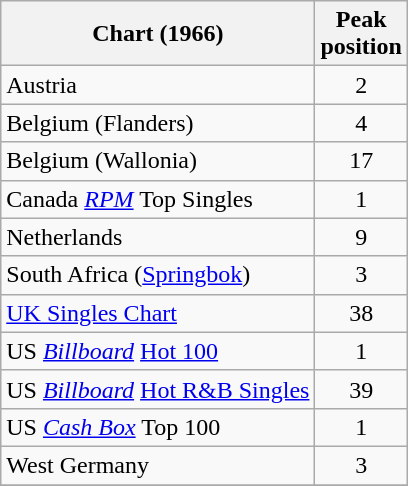<table class="wikitable sortable">
<tr>
<th>Chart (1966)</th>
<th>Peak<br>position</th>
</tr>
<tr>
<td>Austria</td>
<td style="text-align:center;">2</td>
</tr>
<tr>
<td>Belgium (Flanders)</td>
<td style="text-align:center;">4</td>
</tr>
<tr>
<td>Belgium (Wallonia)</td>
<td style="text-align:center;">17</td>
</tr>
<tr>
<td>Canada <em><a href='#'>RPM</a></em> Top Singles</td>
<td style="text-align:center;">1</td>
</tr>
<tr>
<td>Netherlands</td>
<td style="text-align:center;">9</td>
</tr>
<tr>
<td>South Africa (<a href='#'>Springbok</a>)</td>
<td align="center">3</td>
</tr>
<tr>
<td><a href='#'>UK Singles Chart</a></td>
<td style="text-align:center;">38</td>
</tr>
<tr>
<td>US <em><a href='#'>Billboard</a></em> <a href='#'>Hot 100</a></td>
<td style="text-align:center;">1</td>
</tr>
<tr>
<td>US <em><a href='#'>Billboard</a></em> <a href='#'>Hot R&B Singles</a></td>
<td style="text-align:center;">39</td>
</tr>
<tr>
<td>US <a href='#'><em>Cash Box</em></a> Top 100</td>
<td align="center">1</td>
</tr>
<tr>
<td>West Germany</td>
<td style=text-align:center;">3</td>
</tr>
<tr>
</tr>
</table>
